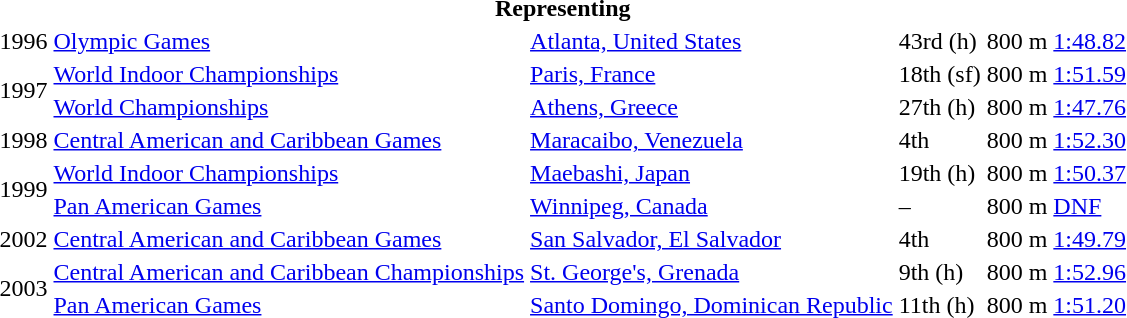<table>
<tr>
<th colspan="6">Representing </th>
</tr>
<tr>
<td>1996</td>
<td><a href='#'>Olympic Games</a></td>
<td><a href='#'>Atlanta, United States</a></td>
<td>43rd (h)</td>
<td>800 m</td>
<td><a href='#'>1:48.82</a></td>
</tr>
<tr>
<td rowspan=2>1997</td>
<td><a href='#'>World Indoor Championships</a></td>
<td><a href='#'>Paris, France</a></td>
<td>18th (sf)</td>
<td>800 m</td>
<td><a href='#'>1:51.59</a></td>
</tr>
<tr>
<td><a href='#'>World Championships</a></td>
<td><a href='#'>Athens, Greece</a></td>
<td>27th (h)</td>
<td>800 m</td>
<td><a href='#'>1:47.76</a></td>
</tr>
<tr>
<td>1998</td>
<td><a href='#'>Central American and Caribbean Games</a></td>
<td><a href='#'>Maracaibo, Venezuela</a></td>
<td>4th</td>
<td>800 m</td>
<td><a href='#'>1:52.30</a></td>
</tr>
<tr>
<td rowspan=2>1999</td>
<td><a href='#'>World Indoor Championships</a></td>
<td><a href='#'>Maebashi, Japan</a></td>
<td>19th (h)</td>
<td>800 m</td>
<td><a href='#'>1:50.37</a></td>
</tr>
<tr>
<td><a href='#'>Pan American Games</a></td>
<td><a href='#'>Winnipeg, Canada</a></td>
<td>–</td>
<td>800 m</td>
<td><a href='#'>DNF</a></td>
</tr>
<tr>
<td>2002</td>
<td><a href='#'>Central American and Caribbean Games</a></td>
<td><a href='#'>San Salvador, El Salvador</a></td>
<td>4th</td>
<td>800 m</td>
<td><a href='#'>1:49.79</a></td>
</tr>
<tr>
<td rowspan=2>2003</td>
<td><a href='#'>Central American and Caribbean Championships</a></td>
<td><a href='#'>St. George's, Grenada</a></td>
<td>9th (h)</td>
<td>800 m</td>
<td><a href='#'>1:52.96</a></td>
</tr>
<tr>
<td><a href='#'>Pan American Games</a></td>
<td><a href='#'>Santo Domingo, Dominican Republic</a></td>
<td>11th (h)</td>
<td>800 m</td>
<td><a href='#'>1:51.20</a></td>
</tr>
</table>
